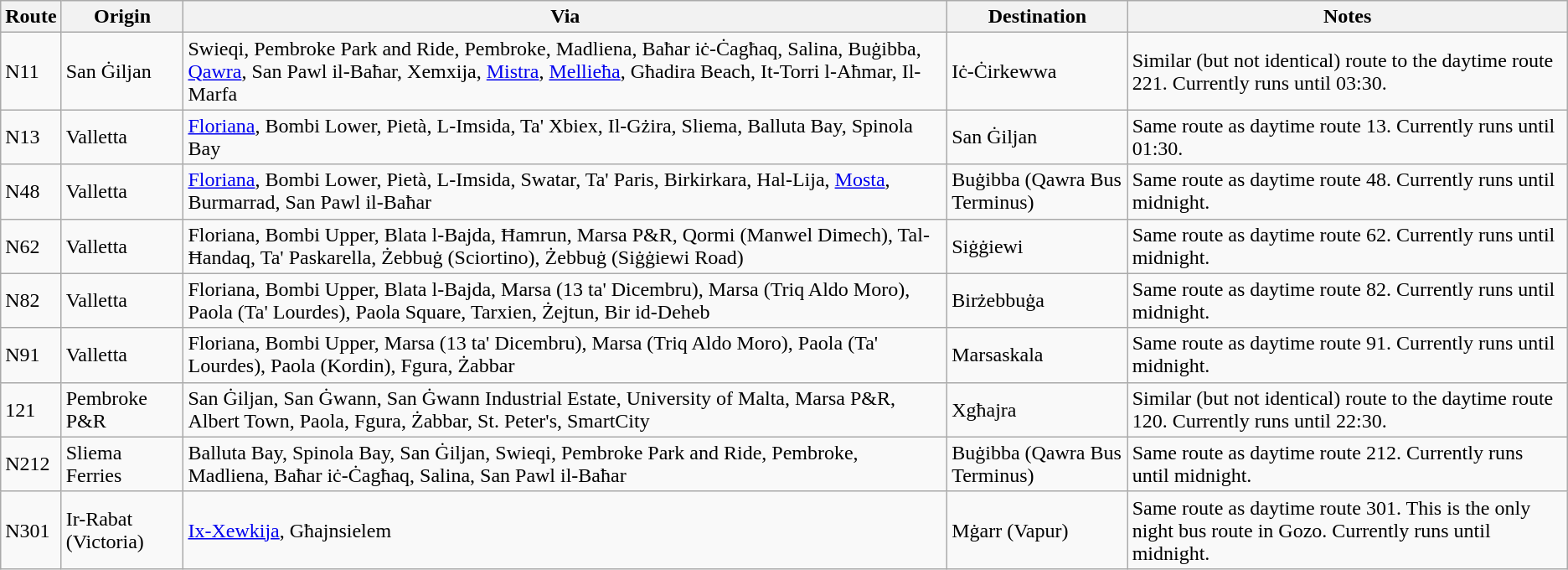<table class="wikitable sortable">
<tr>
<th>Route</th>
<th>Origin</th>
<th>Via</th>
<th>Destination</th>
<th>Notes</th>
</tr>
<tr>
<td>N11</td>
<td>San Ġiljan</td>
<td>Swieqi, Pembroke Park and Ride, Pembroke, Madliena, Baħar iċ-Ċagħaq, Salina, Buġibba, <a href='#'>Qawra</a>, San Pawl il-Baħar, Xemxija, <a href='#'>Mistra</a>, <a href='#'>Mellieħa</a>, Għadira Beach, It-Torri l-Aħmar, Il-Marfa</td>
<td>Iċ-Ċirkewwa</td>
<td>Similar (but not identical) route to the daytime route 221. Currently runs until 03:30.</td>
</tr>
<tr>
<td>N13</td>
<td>Valletta</td>
<td><a href='#'>Floriana</a>, Bombi Lower, Pietà, L-Imsida, Ta' Xbiex, Il-Gżira, Sliema, Balluta Bay, Spinola Bay</td>
<td>San Ġiljan</td>
<td>Same route as daytime route 13. Currently runs until 01:30.</td>
</tr>
<tr>
<td>N48</td>
<td>Valletta</td>
<td><a href='#'>Floriana</a>, Bombi Lower, Pietà, L-Imsida, Swatar, Ta' Paris, Birkirkara, Hal-Lija, <a href='#'>Mosta</a>, Burmarrad, San Pawl il-Baħar</td>
<td>Buġibba (Qawra Bus Terminus)</td>
<td>Same route as daytime route 48. Currently runs until midnight.</td>
</tr>
<tr>
<td>N62</td>
<td>Valletta</td>
<td>Floriana, Bombi Upper, Blata l-Bajda, Ħamrun, Marsa P&R, Qormi (Manwel Dimech), Tal-Ħandaq, Ta' Paskarella, Żebbuġ (Sciortino), Żebbuġ (Siġġiewi Road)</td>
<td>Siġġiewi</td>
<td>Same route as daytime route 62. Currently runs until midnight.</td>
</tr>
<tr>
<td>N82</td>
<td>Valletta</td>
<td>Floriana, Bombi Upper, Blata l-Bajda, Marsa (13 ta' Dicembru), Marsa (Triq Aldo Moro), Paola (Ta' Lourdes), Paola Square, Tarxien, Żejtun, Bir id-Deheb</td>
<td>Birżebbuġa</td>
<td>Same route as daytime route 82. Currently runs until midnight.</td>
</tr>
<tr>
<td>N91</td>
<td>Valletta</td>
<td>Floriana, Bombi Upper, Marsa (13 ta' Dicembru), Marsa (Triq Aldo Moro), Paola (Ta' Lourdes), Paola (Kordin), Fgura, Żabbar</td>
<td>Marsaskala</td>
<td>Same route as daytime route 91. Currently runs until midnight.</td>
</tr>
<tr>
<td>121</td>
<td>Pembroke P&R</td>
<td>San Ġiljan, San Ġwann, San Ġwann Industrial Estate, University of Malta, Marsa P&R, Albert Town, Paola, Fgura, Żabbar, St. Peter's, SmartCity</td>
<td>Xgħajra</td>
<td>Similar (but not identical) route to the daytime route 120. Currently runs until 22:30.</td>
</tr>
<tr>
<td>N212</td>
<td>Sliema Ferries</td>
<td>Balluta Bay, Spinola Bay, San Ġiljan, Swieqi, Pembroke Park and Ride, Pembroke, Madliena, Baħar iċ-Ċagħaq, Salina, San Pawl il-Baħar</td>
<td>Buġibba (Qawra Bus Terminus)</td>
<td>Same route as daytime route 212. Currently runs until midnight.</td>
</tr>
<tr>
<td>N301</td>
<td>Ir-Rabat (Victoria)</td>
<td><a href='#'>Ix-Xewkija</a>, Għajnsielem</td>
<td>Mġarr (Vapur)</td>
<td>Same route as daytime route 301. This is the only night bus route in Gozo. Currently runs until midnight.</td>
</tr>
</table>
